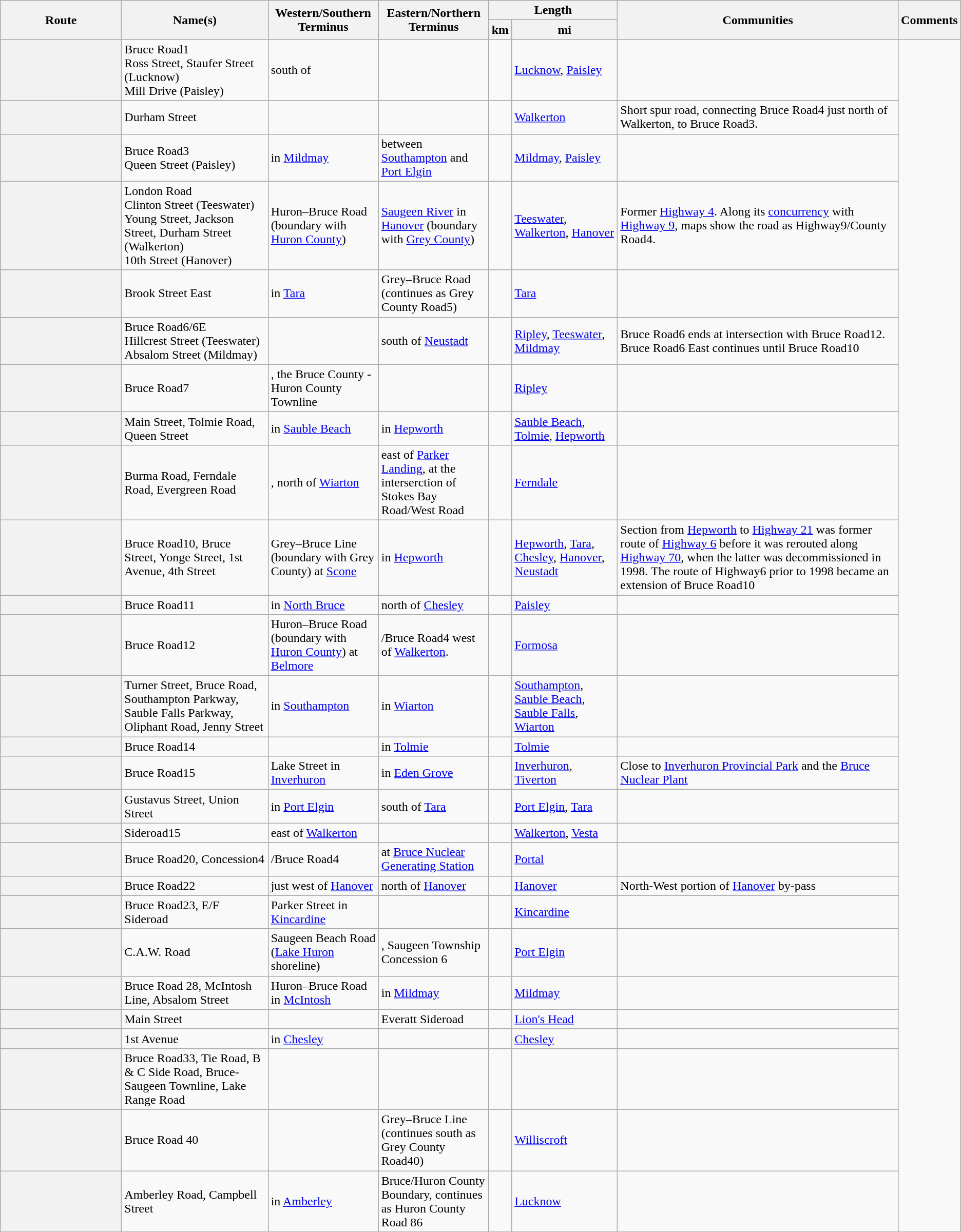<table class="wikitable sortable">
<tr>
<th rowspan="2" width="150px" scope="col">Route</th>
<th rowspan="2" scope="col">Name(s)</th>
<th rowspan="2" scope="col" width="136px">Western/Southern Terminus</th>
<th rowspan="2" scope="col" width="136px">Eastern/Northern Terminus</th>
<th colspan="2" scope="col">Length</th>
<th rowspan="2" scope="col" class="unsortable">Communities</th>
<th rowspan="2" scope="col" class="unsortable">Comments</th>
</tr>
<tr>
<th>km</th>
<th>mi</th>
</tr>
<tr>
<th scope="row"></th>
<td>Bruce Road1<br>Ross Street, Staufer Street (Lucknow)<br>Mill Drive (Paisley)</td>
<td>  south of </td>
<td> </td>
<td></td>
<td><a href='#'>Lucknow</a>, <a href='#'>Paisley</a></td>
<td></td>
</tr>
<tr>
<th scope="row"></th>
<td>Durham Street</td>
<td> </td>
<td> </td>
<td></td>
<td><a href='#'>Walkerton</a></td>
<td>Short spur road, connecting Bruce Road4 just north of Walkerton, to Bruce Road3.</td>
</tr>
<tr>
<th scope="row"></th>
<td>Bruce Road3<br>Queen Street (Paisley)</td>
<td>  in <a href='#'>Mildmay</a></td>
<td>  between <a href='#'>Southampton</a> and <a href='#'>Port Elgin</a></td>
<td></td>
<td><a href='#'>Mildmay</a>, <a href='#'>Paisley</a></td>
<td></td>
</tr>
<tr>
<th scope="row"></th>
<td>London Road<br>Clinton Street (Teeswater)<br>Young Street, Jackson Street, Durham Street (Walkerton)<br>10th Street (Hanover)</td>
<td>Huron–Bruce Road (boundary with <a href='#'>Huron County</a>)</td>
<td><a href='#'>Saugeen River</a> in <a href='#'>Hanover</a> (boundary with <a href='#'>Grey County</a>)</td>
<td></td>
<td><a href='#'>Teeswater</a>, <a href='#'>Walkerton</a>, <a href='#'>Hanover</a></td>
<td>Former <a href='#'>Highway 4</a>. Along its <a href='#'>concurrency</a> with <a href='#'>Highway 9</a>, maps show the road as Highway9/County Road4.</td>
</tr>
<tr>
<th scope="row"></th>
<td>Brook Street East</td>
<td>  in <a href='#'>Tara</a></td>
<td>Grey–Bruce Road (continues as Grey County Road5)</td>
<td></td>
<td><a href='#'>Tara</a></td>
<td></td>
</tr>
<tr>
<th scope="row"></th>
<td>Bruce Road6/6E<br>Hillcrest Street (Teeswater)<br>Absalom Street (Mildmay)</td>
<td> </td>
<td>  south of <a href='#'>Neustadt</a></td>
<td></td>
<td><a href='#'>Ripley</a>, <a href='#'>Teeswater</a>, <a href='#'>Mildmay</a></td>
<td>Bruce Road6 ends at intersection with Bruce Road12. Bruce Road6 East continues until Bruce Road10</td>
</tr>
<tr>
<th scope="row"></th>
<td>Bruce Road7</td>
<td> , the Bruce County - Huron County Townline</td>
<td> </td>
<td></td>
<td><a href='#'>Ripley</a></td>
<td></td>
</tr>
<tr>
<th scope="row"></th>
<td>Main Street, Tolmie Road, Queen Street</td>
<td>  in <a href='#'>Sauble Beach</a></td>
<td>  in <a href='#'>Hepworth</a></td>
<td></td>
<td><a href='#'>Sauble Beach</a>, <a href='#'>Tolmie</a>, <a href='#'>Hepworth</a></td>
<td></td>
</tr>
<tr>
<th scope="row"></th>
<td>Burma Road, Ferndale Road, Evergreen Road</td>
<td> ,  north of <a href='#'>Wiarton</a></td>
<td>  east of <a href='#'>Parker Landing</a>, at the interserction of Stokes Bay Road/West Road</td>
<td></td>
<td><a href='#'>Ferndale</a></td>
<td></td>
</tr>
<tr>
<th scope="row"></th>
<td>Bruce Road10, Bruce Street, Yonge Street, 1st Avenue, 4th Street</td>
<td>Grey–Bruce Line (boundary with Grey County) at <a href='#'>Scone</a></td>
<td>  in <a href='#'>Hepworth</a></td>
<td></td>
<td><a href='#'>Hepworth</a>, <a href='#'>Tara</a>, <a href='#'>Chesley</a>, <a href='#'>Hanover</a>, <a href='#'>Neustadt</a></td>
<td>Section from <a href='#'>Hepworth</a> to <a href='#'>Highway 21</a> was former route of <a href='#'>Highway 6</a> before it was rerouted along <a href='#'>Highway 70</a>, when the latter was decommissioned in 1998. The route of Highway6 prior to 1998 became an extension of Bruce Road10</td>
</tr>
<tr>
<th scope="row"></th>
<td>Bruce Road11</td>
<td>  in <a href='#'>North Bruce</a></td>
<td>  north of <a href='#'>Chesley</a></td>
<td></td>
<td><a href='#'>Paisley</a></td>
<td></td>
</tr>
<tr>
<th scope="row"></th>
<td>Bruce Road12</td>
<td>Huron–Bruce Road (boundary with <a href='#'>Huron County</a>) at <a href='#'>Belmore</a></td>
<td> /Bruce Road4 west of <a href='#'>Walkerton</a>.</td>
<td></td>
<td><a href='#'>Formosa</a></td>
<td></td>
</tr>
<tr>
<th scope="row"></th>
<td>Turner Street, Bruce Road, Southampton Parkway, Sauble Falls Parkway, Oliphant Road, Jenny Street</td>
<td>  in <a href='#'>Southampton</a></td>
<td>  in <a href='#'>Wiarton</a></td>
<td></td>
<td><a href='#'>Southampton</a>, <a href='#'>Sauble Beach</a>, <a href='#'>Sauble Falls</a>, <a href='#'>Wiarton</a></td>
<td></td>
</tr>
<tr>
<th scope="row"></th>
<td>Bruce Road14</td>
<td> </td>
<td>  in <a href='#'>Tolmie</a></td>
<td></td>
<td><a href='#'>Tolmie</a></td>
<td></td>
</tr>
<tr>
<th scope="row"></th>
<td>Bruce Road15</td>
<td>Lake Street in <a href='#'>Inverhuron</a></td>
<td>  in <a href='#'>Eden Grove</a></td>
<td></td>
<td><a href='#'>Inverhuron</a>, <a href='#'>Tiverton</a></td>
<td>Close to <a href='#'>Inverhuron Provincial Park</a> and the <a href='#'>Bruce Nuclear Plant</a></td>
</tr>
<tr>
<th scope="row"></th>
<td>Gustavus Street, Union Street</td>
<td>  in <a href='#'>Port Elgin</a></td>
<td>  south of <a href='#'>Tara</a></td>
<td></td>
<td><a href='#'>Port Elgin</a>, <a href='#'>Tara</a></td>
<td></td>
</tr>
<tr>
<th scope="row"></th>
<td>Sideroad15</td>
<td>  east of <a href='#'>Walkerton</a></td>
<td> </td>
<td></td>
<td><a href='#'>Walkerton</a>, <a href='#'>Vesta</a></td>
<td></td>
</tr>
<tr>
<th scope="row"></th>
<td>Bruce Road20, Concession4</td>
<td> /Bruce Road4</td>
<td>  at <a href='#'>Bruce Nuclear Generating Station</a></td>
<td></td>
<td><a href='#'>Portal</a></td>
<td></td>
</tr>
<tr>
<th scope="row"></th>
<td>Bruce Road22</td>
<td>  just west of <a href='#'>Hanover</a></td>
<td>  north of <a href='#'>Hanover</a></td>
<td></td>
<td><a href='#'>Hanover</a></td>
<td>North-West portion of <a href='#'>Hanover</a> by-pass</td>
</tr>
<tr>
<th scope="row"></th>
<td>Bruce Road23, E/F Sideroad</td>
<td>Parker Street in <a href='#'>Kincardine</a></td>
<td> </td>
<td></td>
<td><a href='#'>Kincardine</a></td>
<td></td>
</tr>
<tr>
<th scope="row"></th>
<td>C.A.W. Road</td>
<td>Saugeen Beach Road (<a href='#'>Lake Huron</a> shoreline)</td>
<td> , Saugeen Township Concession 6</td>
<td></td>
<td><a href='#'>Port Elgin</a></td>
<td></td>
</tr>
<tr>
<th scope="row"></th>
<td>Bruce Road 28, McIntosh Line, Absalom Street</td>
<td>Huron–Bruce Road in <a href='#'>McIntosh</a></td>
<td>  in <a href='#'>Mildmay</a></td>
<td></td>
<td><a href='#'>Mildmay</a></td>
<td></td>
</tr>
<tr>
<th scope="row"></th>
<td>Main Street</td>
<td> </td>
<td>Everatt Sideroad</td>
<td></td>
<td><a href='#'>Lion's Head</a></td>
<td></td>
</tr>
<tr>
<th scope="row"></th>
<td>1st Avenue</td>
<td>  in <a href='#'>Chesley</a></td>
<td> </td>
<td></td>
<td><a href='#'>Chesley</a></td>
<td></td>
</tr>
<tr>
<th scope="row"></th>
<td>Bruce Road33, Tie Road, B & C Side Road, Bruce-Saugeen Townline, Lake Range Road</td>
<td> </td>
<td> </td>
<td></td>
<td></td>
<td></td>
</tr>
<tr>
<th scope="row"></th>
<td>Bruce Road 40</td>
<td> </td>
<td>Grey–Bruce Line (continues south as Grey County Road40)</td>
<td></td>
<td><a href='#'>Williscroft</a></td>
<td></td>
</tr>
<tr>
<th scope="row"></th>
<td>Amberley Road, Campbell Street</td>
<td>  in <a href='#'>Amberley</a></td>
<td>Bruce/Huron County Boundary, continues as Huron County Road 86</td>
<td></td>
<td><a href='#'>Lucknow</a></td>
<td></td>
</tr>
</table>
